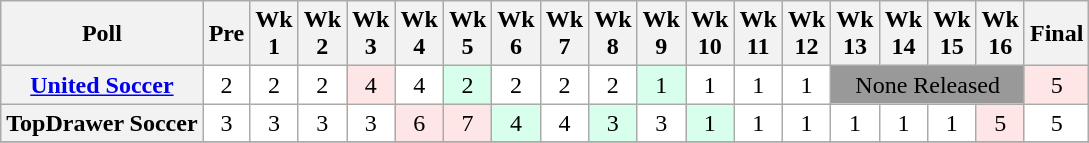<table class="wikitable" style="white-space:nowrap;text-align:center;">
<tr>
<th>Poll</th>
<th>Pre</th>
<th>Wk<br>1</th>
<th>Wk<br>2</th>
<th>Wk<br>3</th>
<th>Wk<br>4</th>
<th>Wk<br>5</th>
<th>Wk<br>6</th>
<th>Wk<br>7</th>
<th>Wk<br>8</th>
<th>Wk<br>9</th>
<th>Wk<br>10</th>
<th>Wk<br>11</th>
<th>Wk<br>12</th>
<th>Wk<br>13</th>
<th>Wk<br>14</th>
<th>Wk<br>15</th>
<th>Wk<br>16</th>
<th>Final<br></th>
</tr>
<tr>
<th><a href='#'>United Soccer</a></th>
<td style="background:#FFFFFF;">2</td>
<td style="background:#FFFFFF;">2</td>
<td style="background:#FFFFFF;">2</td>
<td style="background:#FFE6E6;">4</td>
<td style="background:#FFFFFF;">4</td>
<td style="background:#D8FFEB;">2</td>
<td style="background:#FFFFFF;">2</td>
<td style="background:#FFFFFF;">2</td>
<td style="background:#FFFFFF;">2</td>
<td style="background:#D8FFEB;">1</td>
<td style="background:#FFFFFF;">1</td>
<td style="background:#FFFFFF;">1</td>
<td style="background:#FFFFFF;">1</td>
<td colspan=4 style="background:#999;">None Released</td>
<td style="background:#FFE6E6;">5</td>
</tr>
<tr>
<th>TopDrawer Soccer </th>
<td style="background:#FFFFFF;">3</td>
<td style="background:#FFFFFF;">3</td>
<td style="background:#FFFFFF;">3</td>
<td style="background:#FFFFFF;">3</td>
<td style="background:#FFE6E6;">6</td>
<td style="background:#FFE6E6;">7</td>
<td style="background:#D8FFEB;">4</td>
<td style="background:#FFFFFF;">4</td>
<td style="background:#D8FFEB;">3</td>
<td style="background:#FFFFFF;">3</td>
<td style="background:#D8FFEB;">1</td>
<td style="background:#FFFFFF;">1</td>
<td style="background:#FFFFFF;">1</td>
<td style="background:#FFFFFF;">1</td>
<td style="background:#FFFFFF;">1</td>
<td style="background:#FFFFFF;">1</td>
<td style="background:#FFE6E6;">5</td>
<td style="background:#FFFFFF;">5</td>
</tr>
<tr>
</tr>
</table>
